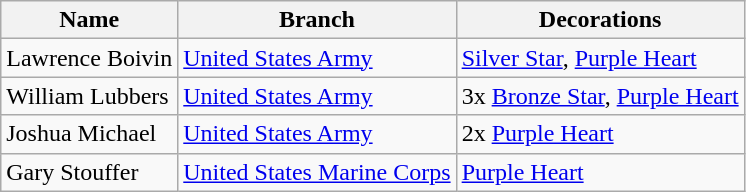<table class="wikitable">
<tr>
<th>Name</th>
<th>Branch</th>
<th>Decorations</th>
</tr>
<tr>
<td>Lawrence Boivin</td>
<td><a href='#'>United States Army</a></td>
<td><a href='#'>Silver Star</a>, <a href='#'>Purple Heart</a></td>
</tr>
<tr>
<td>William Lubbers</td>
<td><a href='#'>United States Army</a></td>
<td>3x <a href='#'>Bronze Star</a>, <a href='#'>Purple Heart</a></td>
</tr>
<tr>
<td>Joshua Michael</td>
<td><a href='#'>United States Army</a></td>
<td>2x <a href='#'>Purple Heart</a></td>
</tr>
<tr>
<td>Gary Stouffer</td>
<td><a href='#'>United States Marine Corps</a></td>
<td><a href='#'>Purple Heart</a></td>
</tr>
</table>
